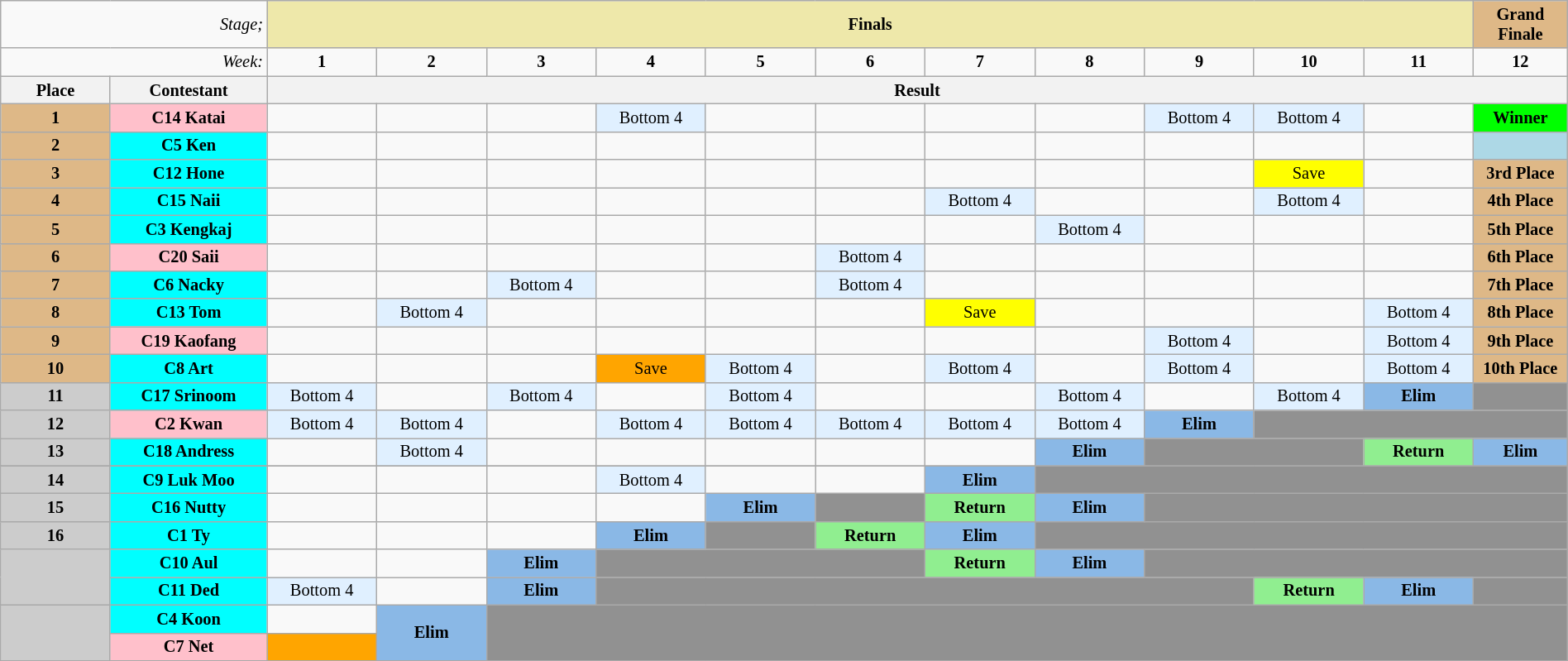<table class="wikitable" style="margin:1em auto; text-align:center; font-size:85%">
<tr>
<td width=30% colspan="2" align="right"><em>Stage;</em></td>
<td colspan="11" bgcolor="palegoldenrod" align="Center"><strong>Finals</strong></td>
<td colspan="1" bgcolor="DEB887" align="Center"><strong>Grand Finale</strong></td>
</tr>
<tr>
<td colspan="2" align="right"><em>Week:</em></td>
<td style="width:7%" align="center"><strong>1</strong></td>
<td style="width:7%" align="center"><strong>2</strong></td>
<td style="width:7%" align="center"><strong>3</strong></td>
<td style="width:7%" align="center"><strong>4</strong></td>
<td style="width:7%" align="center"><strong>5</strong></td>
<td style="width:7%" align="center"><strong>6</strong></td>
<td style="width:7%" align="center"><strong>7</strong></td>
<td style="width:7%" align="center"><strong>8</strong></td>
<td style="width:7%" align="center"><strong>9</strong></td>
<td style="width:7%" align="center"><strong>10</strong></td>
<td style="width:7%" align="center"><strong>11</strong></td>
<td style="width:7%" align="center"><strong>12</strong></td>
</tr>
<tr>
<th style="width:7%">Place</th>
<th style="width:10%">Contestant</th>
<th style="width:20%" colspan="12" align="center">Result</th>
</tr>
<tr>
<td style="background:#DEB887"><strong>1</strong></td>
<td style="background:pink;"><strong>C14 Katai</strong></td>
<td></td>
<td></td>
<td></td>
<td style="background:#e0f0ff;">Bottom 4</td>
<td></td>
<td></td>
<td></td>
<td></td>
<td style="background:#e0f0ff;">Bottom 4</td>
<td style="background:#e0f0ff;">Bottom 4</td>
<td></td>
<td style="background:lime;"><strong>Winner</strong></td>
</tr>
<tr>
<td style="background:#DEB887"><strong>2</strong></td>
<td style="background:cyan;"><strong>C5 Ken</strong></td>
<td></td>
<td></td>
<td></td>
<td></td>
<td></td>
<td></td>
<td></td>
<td></td>
<td></td>
<td></td>
<td></td>
<td style="background:lightblue"></td>
</tr>
<tr>
<td style="background:#DEB887"><strong>3</strong></td>
<td style="background:cyan;"><strong>C12 Hone</strong></td>
<td></td>
<td></td>
<td></td>
<td></td>
<td></td>
<td></td>
<td></td>
<td></td>
<td></td>
<td style="background:yellow">Save</td>
<td></td>
<td bgcolor="#DEB887" align="center"><strong>3rd Place</strong></td>
</tr>
<tr>
<td style="background:#DEB887"><strong>4</strong></td>
<td style="background:cyan;"><strong>C15 Naii</strong></td>
<td></td>
<td></td>
<td></td>
<td></td>
<td></td>
<td></td>
<td style="background:#e0f0ff;">Bottom 4</td>
<td></td>
<td></td>
<td style="background:#e0f0ff;">Bottom 4</td>
<td></td>
<td bgcolor="#DEB887" align="center"><strong>4th Place</strong></td>
</tr>
<tr>
<td style="background:#DEB887"><strong>5</strong></td>
<td style="background:cyan;"><strong>C3 Kengkaj</strong></td>
<td></td>
<td></td>
<td></td>
<td></td>
<td></td>
<td></td>
<td></td>
<td style="background:#e0f0ff;">Bottom 4</td>
<td></td>
<td></td>
<td></td>
<td bgcolor="#DEB887" align="center"><strong>5th Place</strong></td>
</tr>
<tr>
<td style="background:#DEB887"><strong>6</strong></td>
<td style="background:pink;"><strong>C20 Saii</strong></td>
<td></td>
<td></td>
<td></td>
<td></td>
<td></td>
<td style="background:#e0f0ff;">Bottom 4</td>
<td></td>
<td></td>
<td></td>
<td></td>
<td></td>
<td bgcolor="#DEB887" align="center"><strong>6th Place</strong></td>
</tr>
<tr>
<td style="background:#DEB887"><strong>7</strong></td>
<td style="background:cyan;"><strong>C6 Nacky</strong></td>
<td></td>
<td></td>
<td style="background:#e0f0ff;">Bottom 4</td>
<td></td>
<td></td>
<td style="background:#e0f0ff;">Bottom 4</td>
<td></td>
<td></td>
<td></td>
<td></td>
<td></td>
<td bgcolor="#DEB887" align="center"><strong>7th Place</strong></td>
</tr>
<tr>
<td style="background:#DEB887"><strong>8</strong></td>
<td style="background:cyan;"><strong>C13 Tom</strong></td>
<td></td>
<td style="background:#e0f0ff;">Bottom 4</td>
<td></td>
<td></td>
<td></td>
<td></td>
<td style="background:yellow">Save</td>
<td></td>
<td></td>
<td></td>
<td style="background:#e0f0ff;">Bottom 4</td>
<td bgcolor="#DEB887" align="center"><strong>8th Place</strong></td>
</tr>
<tr>
<td style="background:#DEB887"><strong>9</strong></td>
<td style="background:pink;"><strong>C19 Kaofang</strong></td>
<td></td>
<td></td>
<td></td>
<td></td>
<td></td>
<td></td>
<td></td>
<td></td>
<td style="background:#e0f0ff;">Bottom 4</td>
<td></td>
<td style="background:#e0f0ff;">Bottom 4</td>
<td bgcolor="#DEB887" align="center"><strong>9th Place</strong></td>
</tr>
<tr>
<td style="background:#DEB887"><strong>10</strong></td>
<td style="background:cyan;"><strong>C8 Art</strong></td>
<td></td>
<td></td>
<td></td>
<td style="background:orange">Save</td>
<td style="background:#e0f0ff;">Bottom 4</td>
<td></td>
<td style="background:#e0f0ff;">Bottom 4</td>
<td></td>
<td style="background:#e0f0ff;">Bottom 4</td>
<td></td>
<td style="background:#e0f0ff;">Bottom 4</td>
<td bgcolor="#DEB887" align="center"><strong>10th Place</strong></td>
</tr>
<tr>
<td style="background:#CCCCCC;"><strong>11</strong></td>
<td style="background:cyan;"><strong>C17 Srinoom</strong></td>
<td style="background:#e0f0ff;">Bottom 4</td>
<td></td>
<td style="background:#e0f0ff;">Bottom 4</td>
<td></td>
<td style="background:#e0f0ff;">Bottom 4</td>
<td></td>
<td></td>
<td style="background:#e0f0ff;">Bottom 4</td>
<td></td>
<td style="background:#e0f0ff;">Bottom 4</td>
<td style="background:#8ab8e6;"><strong>Elim</strong></td>
<td style="background:#919191;"></td>
</tr>
<tr>
<td style="background:#CCCCCC;"><strong>12</strong></td>
<td style="background:pink;"><strong>C2 Kwan</strong></td>
<td style="background:#e0f0ff;">Bottom 4</td>
<td style="background:#e0f0ff;">Bottom 4</td>
<td></td>
<td style="background:#e0f0ff;">Bottom 4</td>
<td style="background:#e0f0ff;">Bottom 4</td>
<td style="background:#e0f0ff;">Bottom 4</td>
<td style="background:#e0f0ff;">Bottom 4</td>
<td style="background:#e0f0ff;">Bottom 4</td>
<td style="background:#8ab8e6;"><strong>Elim</strong></td>
<td style="background:#919191;" colspan="3"></td>
</tr>
<tr>
<td style="background:#CCCCCC;"><strong>13</strong></td>
<td style="background:cyan;"><strong>C18 Andress</strong></td>
<td></td>
<td style="background:#e0f0ff;">Bottom 4</td>
<td></td>
<td></td>
<td></td>
<td></td>
<td></td>
<td style="background:#8ab8e6;"><strong>Elim</strong></td>
<td style="background:#919191;" colspan="2"></td>
<td bgcolor="lightgreen" align="center"><strong>Return</strong></td>
<td style="background:#8ab8e6;"><strong>Elim</strong></td>
</tr>
<tr>
</tr>
<tr>
<td style="background:#CCCCCC;"><strong>14</strong></td>
<td style="background:cyan;"><strong>C9 Luk Moo</strong></td>
<td></td>
<td></td>
<td></td>
<td style="background:#e0f0ff;">Bottom 4</td>
<td></td>
<td></td>
<td style="background:#8ab8e6;"><strong>Elim</strong></td>
<td style="background:#919191;" colspan="6"></td>
</tr>
<tr>
<td style="background:#CCCCCC;"><strong>15</strong></td>
<td style="background:cyan;"><strong>C16 Nutty</strong></td>
<td></td>
<td></td>
<td></td>
<td></td>
<td style="background:#8ab8e6;"><strong>Elim</strong></td>
<td style="background:#919191;" colspan="1"></td>
<td bgcolor="lightgreen" align="center"><strong>Return</strong></td>
<td style="background:#8ab8e6;"><strong>Elim</strong></td>
<td style="background:#919191;" colspan="4"></td>
</tr>
<tr>
<td style="background:#CCCCCC;"><strong>16</strong></td>
<td style="background:cyan;"><strong>C1 Ty</strong></td>
<td></td>
<td></td>
<td></td>
<td style="background:#8ab8e6;"><strong>Elim</strong></td>
<td style="background:#919191;" colspan="1"></td>
<td bgcolor="lightgreen" align="center"><strong>Return</strong></td>
<td style="background:#8ab8e6;"><strong>Elim</strong></td>
<td style="background:#919191;" colspan="5"></td>
</tr>
<tr>
<td style="background:#CCCCCC;" rowspan="2"></td>
<td style="background:cyan;"><strong>C10 Aul</strong></td>
<td></td>
<td></td>
<td style="background:#8ab8e6;"><strong>Elim</strong></td>
<td style="background:#919191;" colspan="3"></td>
<td bgcolor="lightgreen" align="center"><strong>Return</strong></td>
<td style="background:#8ab8e6;"><strong>Elim</strong></td>
<td style="background:#919191;" colspan="4"></td>
</tr>
<tr>
<td style="background:cyan;"><strong>C11 Ded</strong></td>
<td style="background:#e0f0ff;">Bottom 4</td>
<td></td>
<td style="background:#8ab8e6;"><strong>Elim</strong></td>
<td style="background:#919191;" colspan="6"></td>
<td bgcolor="lightgreen" align="center"><strong>Return</strong></td>
<td style="background:#8ab8e6;"><strong>Elim</strong></td>
<td style="background:#919191;"></td>
</tr>
<tr>
<td style="background:#CCCCCC;" rowspan="2"></td>
<td style="background:cyan;"><strong>C4 Koon</strong></td>
<td></td>
<td style="background:#8ab8e6;" rowspan="2"><strong>Elim</strong></td>
<td style="background:#919191;" rowspan="2" colspan="11"></td>
</tr>
<tr>
<td style="background:pink;"><strong>C7 Net</strong></td>
<td bgcolor="orange"></td>
</tr>
<tr>
</tr>
</table>
